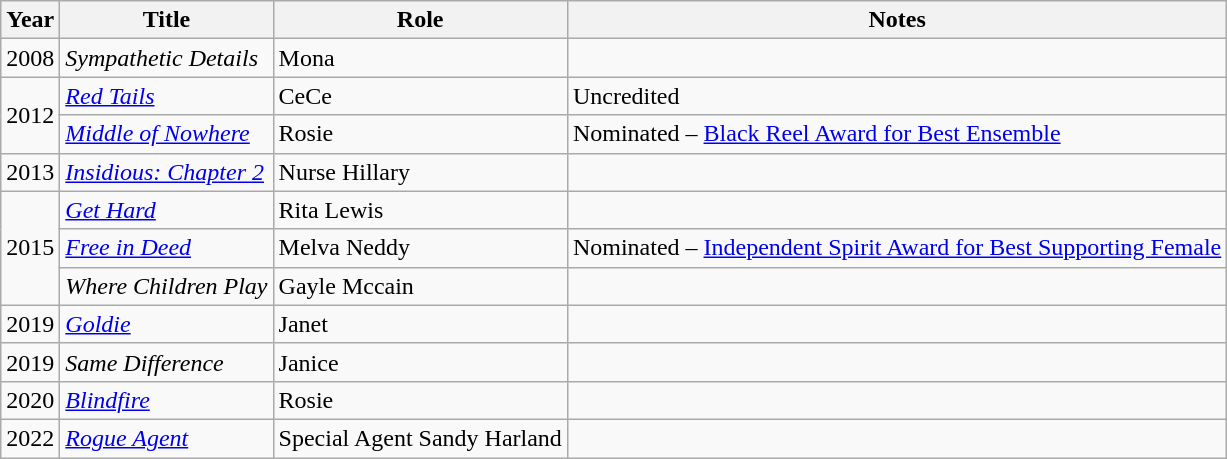<table class="wikitable sortable">
<tr>
<th>Year</th>
<th>Title</th>
<th>Role</th>
<th class="unsortable">Notes</th>
</tr>
<tr>
<td>2008</td>
<td><em>Sympathetic Details </em></td>
<td>Mona</td>
<td></td>
</tr>
<tr>
<td rowspan=2>2012</td>
<td><em><a href='#'>Red Tails</a></em></td>
<td>CeCe</td>
<td>Uncredited</td>
</tr>
<tr>
<td><em><a href='#'>Middle of Nowhere</a></em></td>
<td>Rosie</td>
<td>Nominated – <a href='#'>Black Reel Award for Best Ensemble</a></td>
</tr>
<tr>
<td>2013</td>
<td><em><a href='#'>Insidious: Chapter 2</a></em></td>
<td>Nurse Hillary</td>
<td></td>
</tr>
<tr>
<td rowspan=3>2015</td>
<td><em><a href='#'>Get Hard</a></em></td>
<td>Rita Lewis</td>
<td></td>
</tr>
<tr>
<td><em><a href='#'>Free in Deed</a></em></td>
<td>Melva Neddy</td>
<td>Nominated – <a href='#'>Independent Spirit Award for Best Supporting Female</a></td>
</tr>
<tr>
<td><em>Where Children Play</em></td>
<td>Gayle Mccain</td>
<td></td>
</tr>
<tr>
<td>2019</td>
<td><em><a href='#'>Goldie</a></em></td>
<td>Janet</td>
<td></td>
</tr>
<tr>
<td>2019</td>
<td><em>Same Difference</em></td>
<td>Janice</td>
<td></td>
</tr>
<tr>
<td>2020</td>
<td><em><a href='#'>Blindfire</a></em></td>
<td>Rosie</td>
<td></td>
</tr>
<tr>
<td>2022</td>
<td><em><a href='#'>Rogue Agent</a></em></td>
<td>Special Agent Sandy Harland</td>
<td></td>
</tr>
</table>
